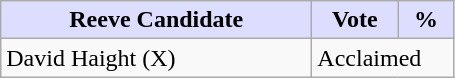<table class="wikitable">
<tr>
<th style="background:#ddf; width:200px;">Reeve Candidate</th>
<th style="background:#ddf; width:50px;">Vote</th>
<th style="background:#ddf; width:30px;">%</th>
</tr>
<tr>
<td>David Haight (X)</td>
<td colspan="2">Acclaimed</td>
</tr>
</table>
